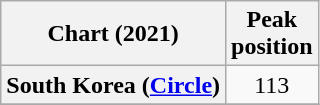<table class="wikitable plainrowheaders" style="text-align:center">
<tr>
<th scope="col">Chart (2021)</th>
<th scope="col">Peak<br>position</th>
</tr>
<tr>
<th scope="row">South Korea (<a href='#'>Circle</a>)</th>
<td>113</td>
</tr>
<tr>
</tr>
</table>
